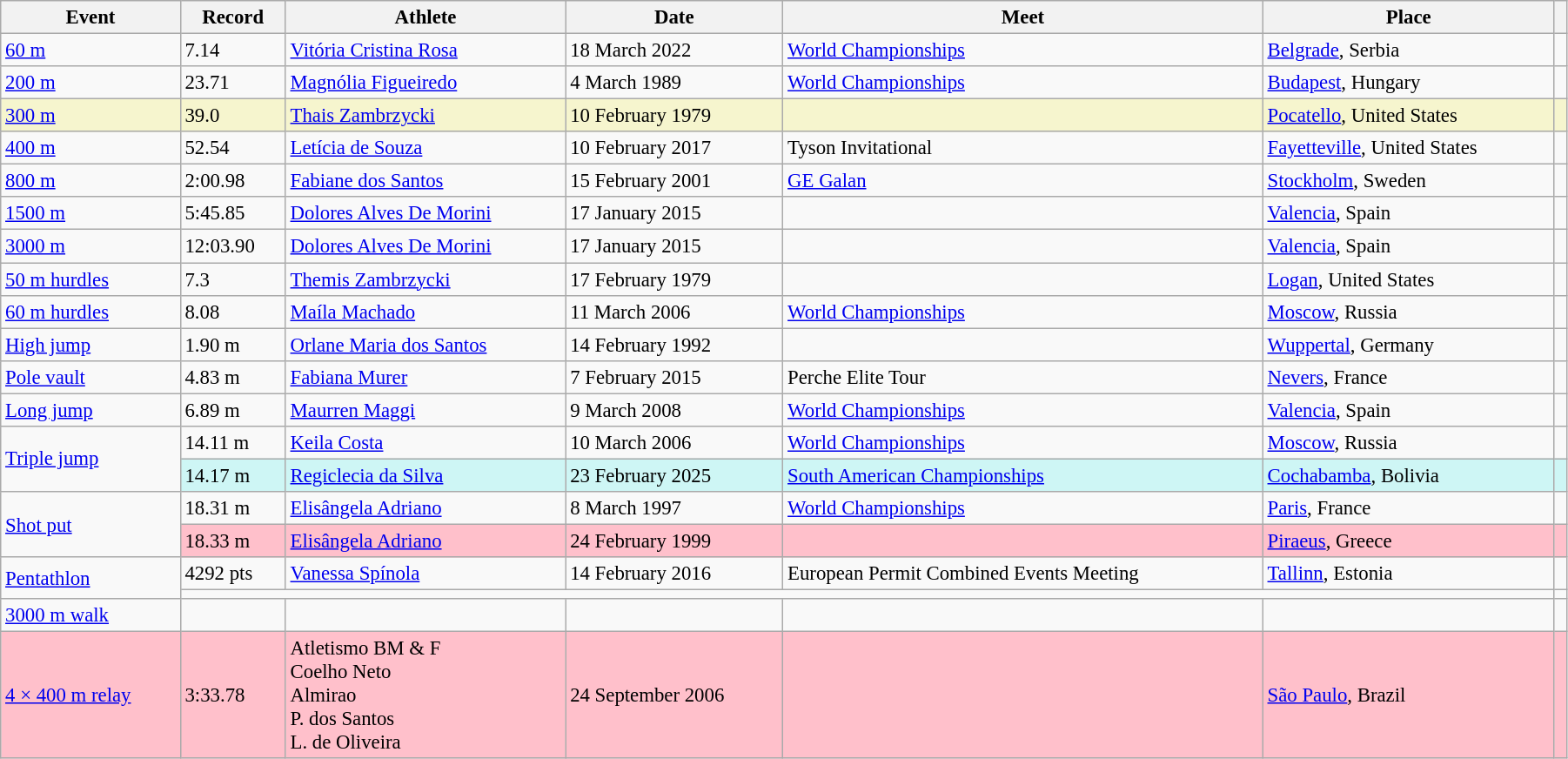<table class="wikitable" style="font-size:95%; width: 95%;">
<tr>
<th>Event</th>
<th>Record</th>
<th>Athlete</th>
<th>Date</th>
<th>Meet</th>
<th>Place</th>
<th></th>
</tr>
<tr>
<td><a href='#'>60 m</a></td>
<td>7.14</td>
<td><a href='#'>Vitória Cristina Rosa</a></td>
<td>18 March 2022</td>
<td><a href='#'>World Championships</a></td>
<td><a href='#'>Belgrade</a>, Serbia</td>
<td></td>
</tr>
<tr>
<td><a href='#'>200 m</a></td>
<td>23.71</td>
<td><a href='#'>Magnólia Figueiredo</a></td>
<td>4 March 1989</td>
<td><a href='#'>World Championships</a></td>
<td><a href='#'>Budapest</a>, Hungary</td>
<td></td>
</tr>
<tr style="background:#f6F5CE;">
<td><a href='#'>300 m</a></td>
<td>39.0  </td>
<td><a href='#'>Thais Zambrzycki</a></td>
<td>10 February 1979</td>
<td></td>
<td><a href='#'>Pocatello</a>, United States</td>
<td></td>
</tr>
<tr>
<td><a href='#'>400 m</a></td>
<td>52.54</td>
<td><a href='#'>Letícia de Souza</a></td>
<td>10 February 2017</td>
<td>Tyson Invitational</td>
<td><a href='#'>Fayetteville</a>, United States</td>
<td></td>
</tr>
<tr>
<td><a href='#'>800 m</a></td>
<td>2:00.98</td>
<td><a href='#'>Fabiane dos Santos</a></td>
<td>15 February 2001</td>
<td><a href='#'>GE Galan</a></td>
<td><a href='#'>Stockholm</a>, Sweden</td>
<td></td>
</tr>
<tr>
<td><a href='#'>1500 m</a></td>
<td>5:45.85</td>
<td><a href='#'>Dolores Alves De Morini</a></td>
<td>17 January 2015</td>
<td></td>
<td><a href='#'>Valencia</a>, Spain</td>
<td></td>
</tr>
<tr>
<td><a href='#'>3000 m</a></td>
<td>12:03.90</td>
<td><a href='#'>Dolores Alves De Morini</a></td>
<td>17 January 2015</td>
<td></td>
<td><a href='#'>Valencia</a>, Spain</td>
<td></td>
</tr>
<tr>
<td><a href='#'>50 m hurdles</a></td>
<td>7.3 </td>
<td><a href='#'>Themis Zambrzycki</a></td>
<td>17 February 1979</td>
<td></td>
<td><a href='#'>Logan</a>, United States</td>
<td></td>
</tr>
<tr>
<td><a href='#'>60 m hurdles</a></td>
<td>8.08</td>
<td><a href='#'>Maíla Machado</a></td>
<td>11 March 2006</td>
<td><a href='#'>World Championships</a></td>
<td><a href='#'>Moscow</a>, Russia</td>
<td></td>
</tr>
<tr>
<td><a href='#'>High jump</a></td>
<td>1.90 m</td>
<td><a href='#'>Orlane Maria dos Santos</a></td>
<td>14 February 1992</td>
<td></td>
<td><a href='#'>Wuppertal</a>, Germany</td>
<td></td>
</tr>
<tr>
<td><a href='#'>Pole vault</a></td>
<td>4.83 m</td>
<td><a href='#'>Fabiana Murer</a></td>
<td>7 February 2015</td>
<td>Perche Elite Tour</td>
<td><a href='#'>Nevers</a>, France</td>
<td></td>
</tr>
<tr>
<td><a href='#'>Long jump</a></td>
<td>6.89 m</td>
<td><a href='#'>Maurren Maggi</a></td>
<td>9 March 2008</td>
<td><a href='#'>World Championships</a></td>
<td><a href='#'>Valencia</a>, Spain</td>
<td></td>
</tr>
<tr>
<td rowspan=2><a href='#'>Triple jump</a></td>
<td>14.11 m</td>
<td><a href='#'>Keila Costa</a></td>
<td>10 March 2006</td>
<td><a href='#'>World Championships</a></td>
<td><a href='#'>Moscow</a>, Russia</td>
<td></td>
</tr>
<tr bgcolor=#CEF6F5>
<td>14.17 m </td>
<td><a href='#'>Regiclecia da Silva</a></td>
<td>23 February 2025</td>
<td><a href='#'>South American Championships</a></td>
<td><a href='#'>Cochabamba</a>, Bolivia</td>
<td></td>
</tr>
<tr>
<td rowspan=2><a href='#'>Shot put</a></td>
<td>18.31 m</td>
<td><a href='#'>Elisângela Adriano</a></td>
<td>8 March 1997</td>
<td><a href='#'>World Championships</a></td>
<td><a href='#'>Paris</a>, France</td>
<td></td>
</tr>
<tr style="background:pink">
<td>18.33 m</td>
<td><a href='#'>Elisângela Adriano</a></td>
<td>24 February 1999</td>
<td></td>
<td><a href='#'>Piraeus</a>, Greece</td>
<td></td>
</tr>
<tr>
<td rowspan=2><a href='#'>Pentathlon</a></td>
<td>4292 pts</td>
<td><a href='#'>Vanessa Spínola</a></td>
<td>14 February 2016</td>
<td>European Permit Combined Events Meeting</td>
<td><a href='#'>Tallinn</a>, Estonia</td>
<td></td>
</tr>
<tr>
<td colspan=5></td>
<td></td>
</tr>
<tr>
<td><a href='#'>3000 m walk</a></td>
<td></td>
<td></td>
<td></td>
<td></td>
<td></td>
<td></td>
</tr>
<tr style="background:pink">
<td><a href='#'>4 × 400 m relay</a></td>
<td>3:33.78</td>
<td>Atletismo BM & F<br>Coelho Neto<br>Almirao<br>P. dos Santos<br>L. de Oliveira</td>
<td>24 September 2006</td>
<td></td>
<td><a href='#'>São Paulo</a>, Brazil</td>
<td></td>
</tr>
</table>
